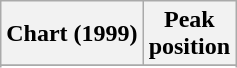<table class="wikitable sortable plainrowheaders" style="text-align:center;">
<tr>
<th>Chart (1999)</th>
<th>Peak<br>position</th>
</tr>
<tr>
</tr>
<tr>
</tr>
<tr>
</tr>
<tr>
</tr>
<tr>
</tr>
<tr>
</tr>
<tr>
</tr>
</table>
